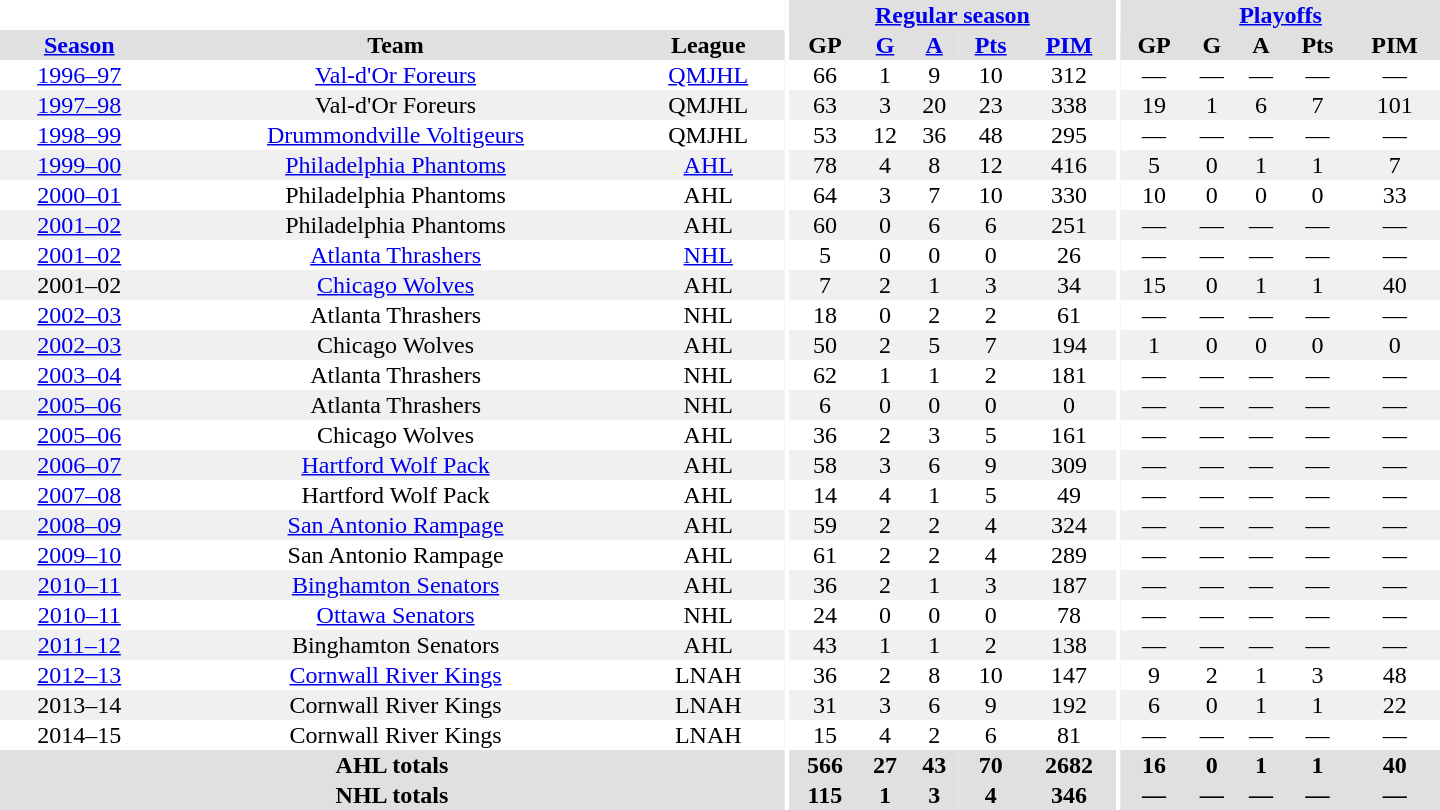<table border="0" cellpadding="1" cellspacing="0" style="text-align:center; width:60em">
<tr bgcolor="#e0e0e0">
<th colspan="3" bgcolor="#ffffff"></th>
<th rowspan="99" bgcolor="#ffffff"></th>
<th colspan="5"><a href='#'>Regular season</a></th>
<th rowspan="99" bgcolor="#ffffff"></th>
<th colspan="5"><a href='#'>Playoffs</a></th>
</tr>
<tr bgcolor="#e0e0e0">
<th><a href='#'>Season</a></th>
<th>Team</th>
<th>League</th>
<th>GP</th>
<th><a href='#'>G</a></th>
<th><a href='#'>A</a></th>
<th><a href='#'>Pts</a></th>
<th><a href='#'>PIM</a></th>
<th>GP</th>
<th>G</th>
<th>A</th>
<th>Pts</th>
<th>PIM</th>
</tr>
<tr ALIGN="center">
<td><a href='#'>1996–97</a></td>
<td><a href='#'>Val-d'Or Foreurs</a></td>
<td><a href='#'>QMJHL</a></td>
<td>66</td>
<td>1</td>
<td>9</td>
<td>10</td>
<td>312</td>
<td>—</td>
<td>—</td>
<td>—</td>
<td>—</td>
<td>—</td>
</tr>
<tr ALIGN="center" bgcolor="#f0f0f0">
<td><a href='#'>1997–98</a></td>
<td>Val-d'Or Foreurs</td>
<td>QMJHL</td>
<td>63</td>
<td>3</td>
<td>20</td>
<td>23</td>
<td>338</td>
<td>19</td>
<td>1</td>
<td>6</td>
<td>7</td>
<td>101</td>
</tr>
<tr ALIGN="center">
<td><a href='#'>1998–99</a></td>
<td><a href='#'>Drummondville Voltigeurs</a></td>
<td>QMJHL</td>
<td>53</td>
<td>12</td>
<td>36</td>
<td>48</td>
<td>295</td>
<td>—</td>
<td>—</td>
<td>—</td>
<td>—</td>
<td>—</td>
</tr>
<tr ALIGN="center" bgcolor="#f0f0f0">
<td><a href='#'>1999–00</a></td>
<td><a href='#'>Philadelphia Phantoms</a></td>
<td><a href='#'>AHL</a></td>
<td>78</td>
<td>4</td>
<td>8</td>
<td>12</td>
<td>416</td>
<td>5</td>
<td>0</td>
<td>1</td>
<td>1</td>
<td>7</td>
</tr>
<tr ALIGN="center">
<td><a href='#'>2000–01</a></td>
<td>Philadelphia Phantoms</td>
<td>AHL</td>
<td>64</td>
<td>3</td>
<td>7</td>
<td>10</td>
<td>330</td>
<td>10</td>
<td>0</td>
<td>0</td>
<td>0</td>
<td>33</td>
</tr>
<tr ALIGN="center" bgcolor="#f0f0f0">
<td><a href='#'>2001–02</a></td>
<td>Philadelphia Phantoms</td>
<td>AHL</td>
<td>60</td>
<td>0</td>
<td>6</td>
<td>6</td>
<td>251</td>
<td>—</td>
<td>—</td>
<td>—</td>
<td>—</td>
<td>—</td>
</tr>
<tr ALIGN="center">
<td><a href='#'>2001–02</a></td>
<td><a href='#'>Atlanta Thrashers</a></td>
<td><a href='#'>NHL</a></td>
<td>5</td>
<td>0</td>
<td>0</td>
<td>0</td>
<td>26</td>
<td>—</td>
<td>—</td>
<td>—</td>
<td>—</td>
<td>—</td>
</tr>
<tr ALIGN="center" bgcolor="#f0f0f0">
<td>2001–02</td>
<td><a href='#'>Chicago Wolves</a></td>
<td>AHL</td>
<td>7</td>
<td>2</td>
<td>1</td>
<td>3</td>
<td>34</td>
<td>15</td>
<td>0</td>
<td>1</td>
<td>1</td>
<td>40</td>
</tr>
<tr ALIGN="center">
<td><a href='#'>2002–03</a></td>
<td>Atlanta Thrashers</td>
<td>NHL</td>
<td>18</td>
<td>0</td>
<td>2</td>
<td>2</td>
<td>61</td>
<td>—</td>
<td>—</td>
<td>—</td>
<td>—</td>
<td>—</td>
</tr>
<tr ALIGN="center" bgcolor="#f0f0f0">
<td><a href='#'>2002–03</a></td>
<td>Chicago Wolves</td>
<td>AHL</td>
<td>50</td>
<td>2</td>
<td>5</td>
<td>7</td>
<td>194</td>
<td>1</td>
<td>0</td>
<td>0</td>
<td>0</td>
<td>0</td>
</tr>
<tr ALIGN="center">
<td><a href='#'>2003–04</a></td>
<td>Atlanta Thrashers</td>
<td>NHL</td>
<td>62</td>
<td>1</td>
<td>1</td>
<td>2</td>
<td>181</td>
<td>—</td>
<td>—</td>
<td>—</td>
<td>—</td>
<td>—</td>
</tr>
<tr ALIGN="center" bgcolor="#f0f0f0">
<td><a href='#'>2005–06</a></td>
<td>Atlanta Thrashers</td>
<td>NHL</td>
<td>6</td>
<td>0</td>
<td>0</td>
<td>0</td>
<td>0</td>
<td>—</td>
<td>—</td>
<td>—</td>
<td>—</td>
<td>—</td>
</tr>
<tr ALIGN="center">
<td><a href='#'>2005–06</a></td>
<td>Chicago Wolves</td>
<td>AHL</td>
<td>36</td>
<td>2</td>
<td>3</td>
<td>5</td>
<td>161</td>
<td>—</td>
<td>—</td>
<td>—</td>
<td>—</td>
<td>—</td>
</tr>
<tr ALIGN="center" bgcolor="#f0f0f0">
<td><a href='#'>2006–07</a></td>
<td><a href='#'>Hartford Wolf Pack</a></td>
<td>AHL</td>
<td>58</td>
<td>3</td>
<td>6</td>
<td>9</td>
<td>309</td>
<td>—</td>
<td>—</td>
<td>—</td>
<td>—</td>
<td>—</td>
</tr>
<tr ALIGN="center">
<td><a href='#'>2007–08</a></td>
<td>Hartford Wolf Pack</td>
<td>AHL</td>
<td>14</td>
<td>4</td>
<td>1</td>
<td>5</td>
<td>49</td>
<td>—</td>
<td>—</td>
<td>—</td>
<td>—</td>
<td>—</td>
</tr>
<tr ALIGN="center" bgcolor="#f0f0f0">
<td><a href='#'>2008–09</a></td>
<td><a href='#'>San Antonio Rampage</a></td>
<td>AHL</td>
<td>59</td>
<td>2</td>
<td>2</td>
<td>4</td>
<td>324</td>
<td>—</td>
<td>—</td>
<td>—</td>
<td>—</td>
<td>—</td>
</tr>
<tr ALIGN="center">
<td><a href='#'>2009–10</a></td>
<td>San Antonio Rampage</td>
<td>AHL</td>
<td>61</td>
<td>2</td>
<td>2</td>
<td>4</td>
<td>289</td>
<td>—</td>
<td>—</td>
<td>—</td>
<td>—</td>
<td>—</td>
</tr>
<tr ALIGN="center" bgcolor="#f0f0f0">
<td><a href='#'>2010–11</a></td>
<td><a href='#'>Binghamton Senators</a></td>
<td>AHL</td>
<td>36</td>
<td>2</td>
<td>1</td>
<td>3</td>
<td>187</td>
<td>—</td>
<td>—</td>
<td>—</td>
<td>—</td>
<td>—</td>
</tr>
<tr ALIGN="center">
<td><a href='#'>2010–11</a></td>
<td><a href='#'>Ottawa Senators</a></td>
<td>NHL</td>
<td>24</td>
<td>0</td>
<td>0</td>
<td>0</td>
<td>78</td>
<td>—</td>
<td>—</td>
<td>—</td>
<td>—</td>
<td>—</td>
</tr>
<tr ALIGN="center" bgcolor="#f0f0f0">
<td><a href='#'>2011–12</a></td>
<td>Binghamton Senators</td>
<td>AHL</td>
<td>43</td>
<td>1</td>
<td>1</td>
<td>2</td>
<td>138</td>
<td>—</td>
<td>—</td>
<td>—</td>
<td>—</td>
<td>—</td>
</tr>
<tr ALIGN="center">
<td><a href='#'>2012–13</a></td>
<td><a href='#'>Cornwall River Kings</a></td>
<td>LNAH</td>
<td>36</td>
<td>2</td>
<td>8</td>
<td>10</td>
<td>147</td>
<td>9</td>
<td>2</td>
<td>1</td>
<td>3</td>
<td>48</td>
</tr>
<tr ALIGN="center" bgcolor="#f0f0f0">
<td>2013–14</td>
<td>Cornwall River Kings</td>
<td>LNAH</td>
<td>31</td>
<td>3</td>
<td>6</td>
<td>9</td>
<td>192</td>
<td>6</td>
<td>0</td>
<td>1</td>
<td>1</td>
<td>22</td>
</tr>
<tr ALIGN="center">
<td>2014–15</td>
<td>Cornwall River Kings</td>
<td>LNAH</td>
<td>15</td>
<td>4</td>
<td>2</td>
<td>6</td>
<td>81</td>
<td>—</td>
<td>—</td>
<td>—</td>
<td>—</td>
<td>—</td>
</tr>
<tr bgcolor="#e0e0e0">
<th colspan="3">AHL totals</th>
<th>566</th>
<th>27</th>
<th>43</th>
<th>70</th>
<th>2682</th>
<th>16</th>
<th>0</th>
<th>1</th>
<th>1</th>
<th>40</th>
</tr>
<tr bgcolor="#e0e0e0">
<th colspan="3">NHL totals</th>
<th>115</th>
<th>1</th>
<th>3</th>
<th>4</th>
<th>346</th>
<th>—</th>
<th>—</th>
<th>—</th>
<th>—</th>
<th>—</th>
</tr>
</table>
